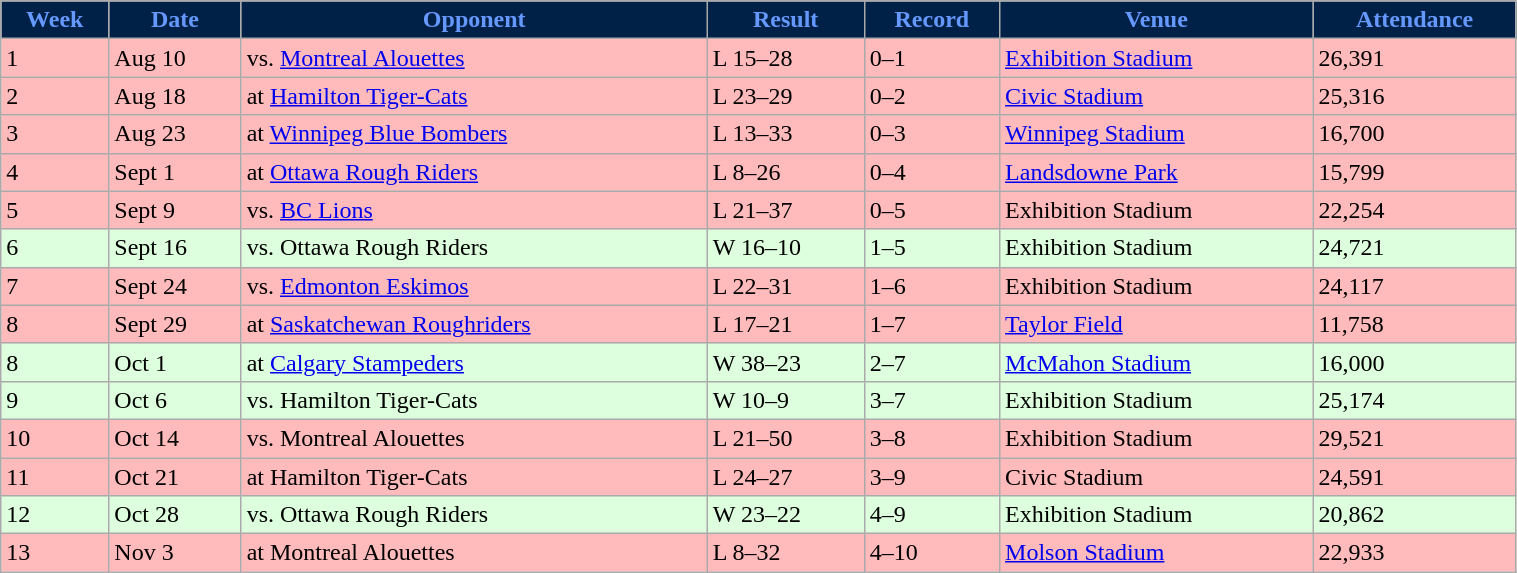<table class="wikitable" width="80%">
<tr align="center"  style="background:#002147;color:#6699FF;">
<td><strong>Week</strong></td>
<td><strong>Date</strong></td>
<td><strong>Opponent</strong></td>
<td><strong>Result</strong></td>
<td><strong>Record</strong></td>
<td><strong>Venue</strong></td>
<td><strong>Attendance</strong></td>
</tr>
<tr style="background:#ffbbbb">
<td>1</td>
<td>Aug 10</td>
<td>vs. <a href='#'>Montreal Alouettes</a></td>
<td>L 15–28</td>
<td>0–1</td>
<td><a href='#'>Exhibition Stadium</a></td>
<td>26,391</td>
</tr>
<tr style="background:#ffbbbb">
<td>2</td>
<td>Aug 18</td>
<td>at <a href='#'>Hamilton Tiger-Cats</a></td>
<td>L 23–29</td>
<td>0–2</td>
<td><a href='#'>Civic Stadium</a></td>
<td>25,316</td>
</tr>
<tr style="background:#ffbbbb">
<td>3</td>
<td>Aug 23</td>
<td>at <a href='#'>Winnipeg Blue Bombers</a></td>
<td>L 13–33</td>
<td>0–3</td>
<td><a href='#'>Winnipeg Stadium</a></td>
<td>16,700</td>
</tr>
<tr style="background:#ffbbbb">
<td>4</td>
<td>Sept 1</td>
<td>at <a href='#'>Ottawa Rough Riders</a></td>
<td>L 8–26</td>
<td>0–4</td>
<td><a href='#'>Landsdowne Park</a></td>
<td>15,799</td>
</tr>
<tr style="background:#ffbbbb">
<td>5</td>
<td>Sept 9</td>
<td>vs. <a href='#'>BC Lions</a></td>
<td>L 21–37</td>
<td>0–5</td>
<td>Exhibition Stadium</td>
<td>22,254</td>
</tr>
<tr style="background:#ddffdd">
<td>6</td>
<td>Sept 16</td>
<td>vs. Ottawa Rough Riders</td>
<td>W 16–10</td>
<td>1–5</td>
<td>Exhibition Stadium</td>
<td>24,721</td>
</tr>
<tr style="background:#ffbbbb">
<td>7</td>
<td>Sept 24</td>
<td>vs. <a href='#'>Edmonton Eskimos</a></td>
<td>L 22–31</td>
<td>1–6</td>
<td>Exhibition Stadium</td>
<td>24,117</td>
</tr>
<tr style="background:#ffbbbb">
<td>8</td>
<td>Sept 29</td>
<td>at <a href='#'>Saskatchewan Roughriders</a></td>
<td>L 17–21</td>
<td>1–7</td>
<td><a href='#'>Taylor Field</a></td>
<td>11,758</td>
</tr>
<tr style="background:#ddffdd">
<td>8</td>
<td>Oct 1</td>
<td>at <a href='#'>Calgary Stampeders</a></td>
<td>W 38–23</td>
<td>2–7</td>
<td><a href='#'>McMahon Stadium</a></td>
<td>16,000</td>
</tr>
<tr style="background:#ddffdd">
<td>9</td>
<td>Oct 6</td>
<td>vs. Hamilton Tiger-Cats</td>
<td>W 10–9</td>
<td>3–7</td>
<td>Exhibition Stadium</td>
<td>25,174</td>
</tr>
<tr style="background:#ffbbbb">
<td>10</td>
<td>Oct 14</td>
<td>vs. Montreal Alouettes</td>
<td>L 21–50</td>
<td>3–8</td>
<td>Exhibition Stadium</td>
<td>29,521</td>
</tr>
<tr style="background:#ffbbbb">
<td>11</td>
<td>Oct 21</td>
<td>at Hamilton Tiger-Cats</td>
<td>L 24–27</td>
<td>3–9</td>
<td>Civic Stadium</td>
<td>24,591</td>
</tr>
<tr style="background:#ddffdd">
<td>12</td>
<td>Oct 28</td>
<td>vs. Ottawa Rough Riders</td>
<td>W 23–22</td>
<td>4–9</td>
<td>Exhibition Stadium</td>
<td>20,862</td>
</tr>
<tr style="background:#ffbbbb">
<td>13</td>
<td>Nov 3</td>
<td>at Montreal Alouettes</td>
<td>L 8–32</td>
<td>4–10</td>
<td><a href='#'>Molson Stadium</a></td>
<td>22,933</td>
</tr>
</table>
